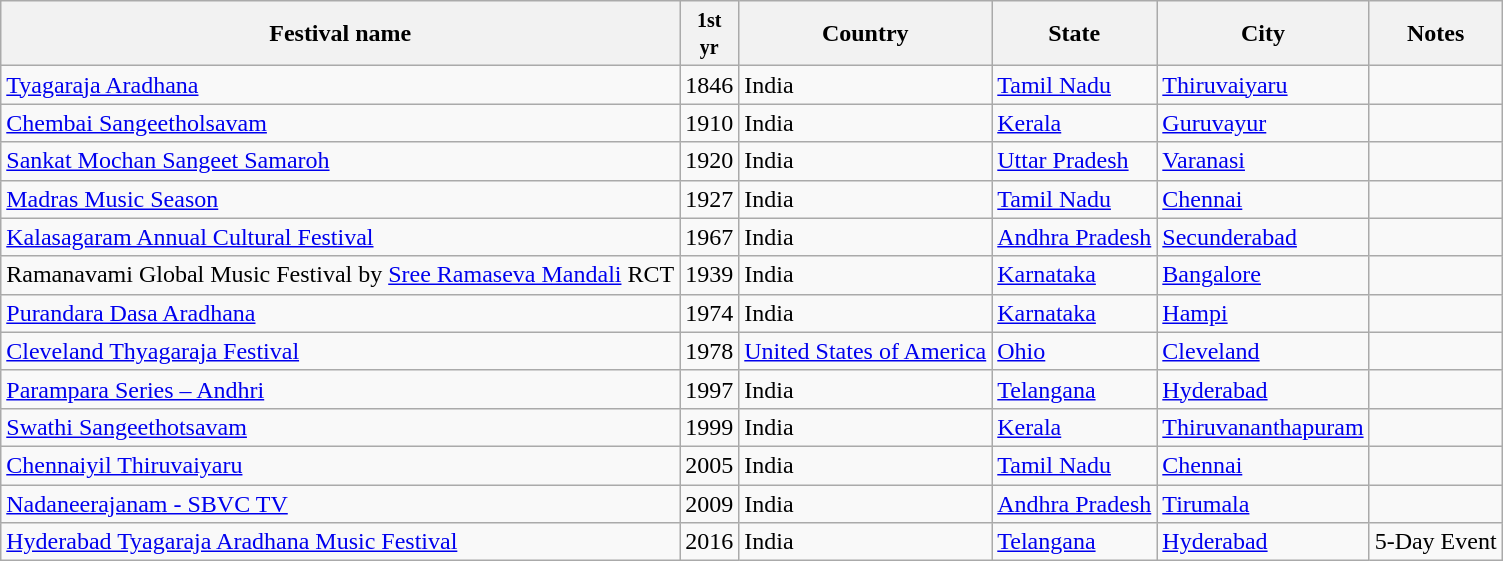<table class="wikitable sortable ">
<tr>
<th>Festival name</th>
<th><small>1st<br>yr</small><br></th>
<th>Country</th>
<th>State</th>
<th>City</th>
<th>Notes</th>
</tr>
<tr>
<td><a href='#'>Tyagaraja Aradhana</a></td>
<td>1846</td>
<td>India</td>
<td><a href='#'>Tamil Nadu</a></td>
<td><a href='#'>Thiruvaiyaru</a></td>
<td></td>
</tr>
<tr>
<td><a href='#'>Chembai Sangeetholsavam</a></td>
<td>1910</td>
<td>India</td>
<td><a href='#'>Kerala</a></td>
<td><a href='#'>Guruvayur</a></td>
<td></td>
</tr>
<tr>
<td><a href='#'>Sankat Mochan Sangeet Samaroh</a></td>
<td>1920</td>
<td>India</td>
<td><a href='#'>Uttar Pradesh</a></td>
<td><a href='#'>Varanasi</a></td>
<td></td>
</tr>
<tr>
<td><a href='#'>Madras Music Season</a></td>
<td>1927</td>
<td>India</td>
<td><a href='#'>Tamil Nadu</a></td>
<td><a href='#'>Chennai</a></td>
<td></td>
</tr>
<tr>
<td><a href='#'>Kalasagaram Annual Cultural Festival</a></td>
<td>1967</td>
<td>India</td>
<td><a href='#'>Andhra Pradesh</a></td>
<td><a href='#'>Secunderabad</a></td>
<td></td>
</tr>
<tr>
<td>Ramanavami Global Music Festival by <a href='#'>Sree Ramaseva Mandali</a> RCT</td>
<td>1939</td>
<td>India</td>
<td><a href='#'>Karnataka</a></td>
<td><a href='#'>Bangalore</a></td>
<td></td>
</tr>
<tr>
<td><a href='#'>Purandara Dasa Aradhana</a></td>
<td>1974</td>
<td>India</td>
<td><a href='#'>Karnataka</a></td>
<td><a href='#'>Hampi</a></td>
<td></td>
</tr>
<tr>
<td><a href='#'>Cleveland Thyagaraja Festival</a></td>
<td>1978</td>
<td><a href='#'>United States of America</a></td>
<td><a href='#'>Ohio</a></td>
<td><a href='#'>Cleveland</a></td>
<td></td>
</tr>
<tr>
<td><a href='#'>Parampara Series – Andhri</a></td>
<td>1997</td>
<td>India</td>
<td><a href='#'>Telangana</a></td>
<td><a href='#'>Hyderabad</a></td>
<td></td>
</tr>
<tr>
<td><a href='#'>Swathi Sangeethotsavam</a></td>
<td>1999</td>
<td>India</td>
<td><a href='#'>Kerala</a></td>
<td><a href='#'>Thiruvananthapuram</a></td>
<td></td>
</tr>
<tr>
<td><a href='#'>Chennaiyil Thiruvaiyaru</a></td>
<td>2005</td>
<td>India</td>
<td><a href='#'>Tamil Nadu</a></td>
<td><a href='#'>Chennai</a></td>
<td></td>
</tr>
<tr>
<td><a href='#'>Nadaneerajanam - SBVC TV</a></td>
<td>2009</td>
<td>India</td>
<td><a href='#'>Andhra Pradesh</a></td>
<td><a href='#'>Tirumala</a></td>
<td></td>
</tr>
<tr>
<td><a href='#'>Hyderabad Tyagaraja Aradhana Music Festival</a></td>
<td>2016</td>
<td>India</td>
<td><a href='#'>Telangana</a></td>
<td><a href='#'>Hyderabad</a></td>
<td>5-Day Event</td>
</tr>
</table>
